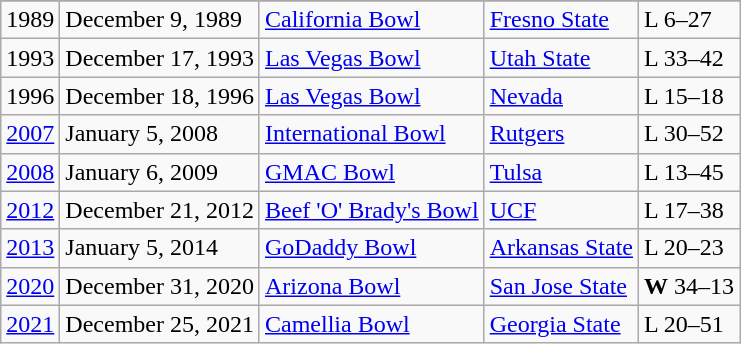<table class="wikitable">
<tr>
</tr>
<tr>
<td>1989</td>
<td>December 9, 1989</td>
<td><a href='#'>California Bowl</a></td>
<td><a href='#'>Fresno State</a></td>
<td>L 6–27</td>
</tr>
<tr>
<td>1993</td>
<td>December 17, 1993</td>
<td><a href='#'>Las Vegas Bowl</a></td>
<td><a href='#'>Utah State</a></td>
<td>L 33–42</td>
</tr>
<tr>
<td>1996</td>
<td>December 18, 1996</td>
<td><a href='#'>Las Vegas Bowl</a></td>
<td><a href='#'>Nevada</a></td>
<td>L 15–18</td>
</tr>
<tr>
<td><a href='#'>2007</a></td>
<td>January 5, 2008</td>
<td><a href='#'>International Bowl</a></td>
<td><a href='#'>Rutgers</a></td>
<td>L 30–52</td>
</tr>
<tr>
<td><a href='#'>2008</a></td>
<td>January 6, 2009</td>
<td><a href='#'>GMAC Bowl</a></td>
<td><a href='#'>Tulsa</a></td>
<td>L 13–45</td>
</tr>
<tr>
<td><a href='#'>2012</a></td>
<td>December 21, 2012</td>
<td><a href='#'>Beef 'O' Brady's Bowl</a></td>
<td><a href='#'>UCF</a></td>
<td>L 17–38</td>
</tr>
<tr>
<td><a href='#'>2013</a></td>
<td>January 5, 2014</td>
<td><a href='#'>GoDaddy Bowl</a></td>
<td><a href='#'>Arkansas State</a></td>
<td>L 20–23</td>
</tr>
<tr>
<td><a href='#'>2020</a></td>
<td>December 31, 2020</td>
<td><a href='#'>Arizona Bowl</a></td>
<td><a href='#'>San Jose State</a></td>
<td><strong>W</strong> 34–13</td>
</tr>
<tr>
<td><a href='#'>2021</a></td>
<td>December 25, 2021</td>
<td><a href='#'>Camellia Bowl</a></td>
<td><a href='#'>Georgia State</a></td>
<td>L 20–51</td>
</tr>
</table>
